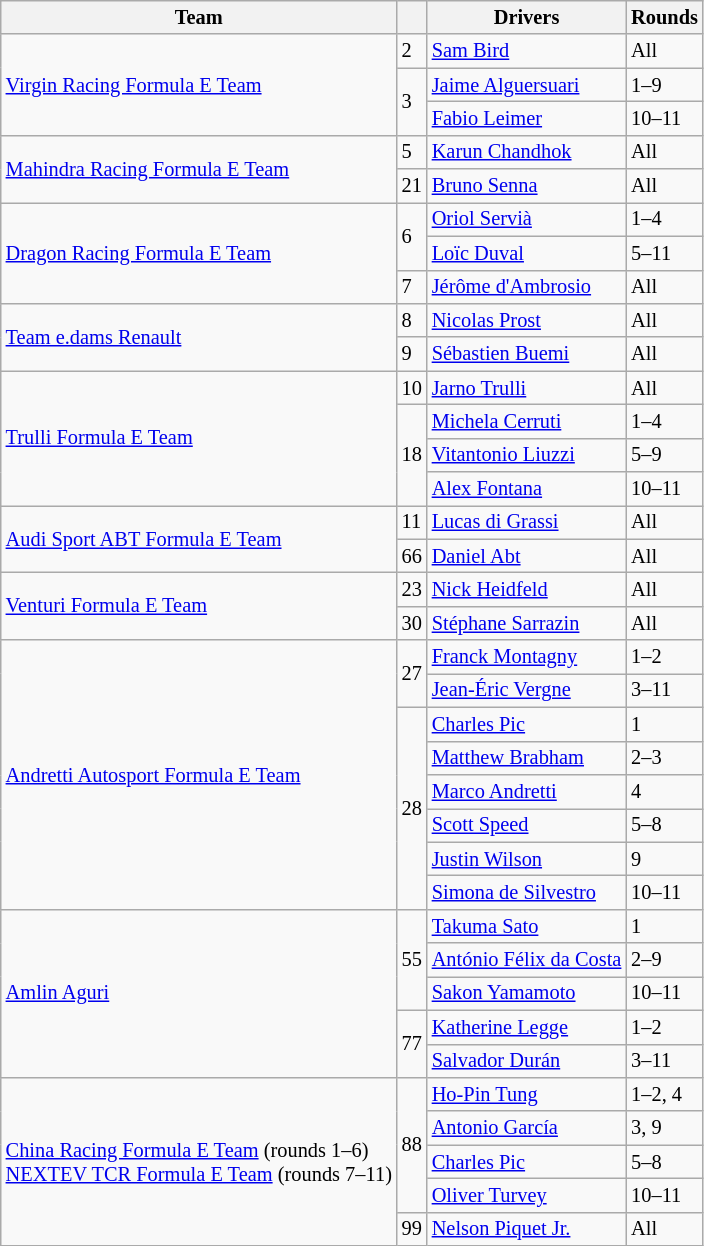<table class="wikitable" border="1" style="font-size: 85%;">
<tr>
<th>Team</th>
<th></th>
<th>Drivers</th>
<th>Rounds</th>
</tr>
<tr>
<td rowspan=3> <a href='#'>Virgin Racing Formula E Team</a></td>
<td>2</td>
<td> <a href='#'>Sam Bird</a></td>
<td>All</td>
</tr>
<tr>
<td rowspan=2>3</td>
<td> <a href='#'>Jaime Alguersuari</a></td>
<td>1–9</td>
</tr>
<tr>
<td> <a href='#'>Fabio Leimer</a></td>
<td>10–11</td>
</tr>
<tr>
<td rowspan=2> <a href='#'>Mahindra Racing Formula E Team</a></td>
<td>5</td>
<td> <a href='#'>Karun Chandhok</a></td>
<td>All</td>
</tr>
<tr>
<td>21</td>
<td> <a href='#'>Bruno Senna</a></td>
<td>All</td>
</tr>
<tr>
<td rowspan=3> <a href='#'>Dragon Racing Formula E Team</a></td>
<td rowspan=2>6</td>
<td> <a href='#'>Oriol Servià</a></td>
<td>1–4</td>
</tr>
<tr>
<td> <a href='#'>Loïc Duval</a></td>
<td>5–11</td>
</tr>
<tr>
<td>7</td>
<td> <a href='#'>Jérôme d'Ambrosio</a></td>
<td>All</td>
</tr>
<tr>
<td rowspan=2> <a href='#'>Team e.dams Renault</a></td>
<td>8</td>
<td> <a href='#'>Nicolas Prost</a></td>
<td>All</td>
</tr>
<tr>
<td>9</td>
<td> <a href='#'>Sébastien Buemi</a></td>
<td>All</td>
</tr>
<tr>
<td rowspan=4> <a href='#'>Trulli Formula E Team</a></td>
<td>10</td>
<td> <a href='#'>Jarno Trulli</a></td>
<td>All</td>
</tr>
<tr>
<td rowspan=3>18</td>
<td> <a href='#'>Michela Cerruti</a></td>
<td>1–4</td>
</tr>
<tr>
<td> <a href='#'>Vitantonio Liuzzi</a></td>
<td>5–9</td>
</tr>
<tr>
<td> <a href='#'>Alex Fontana</a></td>
<td>10–11</td>
</tr>
<tr>
<td rowspan=2> <a href='#'>Audi Sport ABT Formula E Team</a></td>
<td>11</td>
<td> <a href='#'>Lucas di Grassi</a></td>
<td>All</td>
</tr>
<tr>
<td>66</td>
<td> <a href='#'>Daniel Abt</a></td>
<td>All</td>
</tr>
<tr>
<td rowspan=2> <a href='#'>Venturi Formula E Team</a></td>
<td>23</td>
<td> <a href='#'>Nick Heidfeld</a></td>
<td>All</td>
</tr>
<tr>
<td>30</td>
<td> <a href='#'>Stéphane Sarrazin</a></td>
<td>All</td>
</tr>
<tr>
<td rowspan=8> <a href='#'>Andretti Autosport Formula E Team</a></td>
<td rowspan=2>27</td>
<td> <a href='#'>Franck Montagny</a></td>
<td>1–2</td>
</tr>
<tr>
<td> <a href='#'>Jean-Éric Vergne</a></td>
<td>3–11</td>
</tr>
<tr>
<td rowspan=6>28</td>
<td> <a href='#'>Charles Pic</a></td>
<td>1</td>
</tr>
<tr>
<td> <a href='#'>Matthew Brabham</a></td>
<td>2–3</td>
</tr>
<tr>
<td> <a href='#'>Marco Andretti</a></td>
<td>4</td>
</tr>
<tr>
<td> <a href='#'>Scott Speed</a></td>
<td>5–8</td>
</tr>
<tr>
<td> <a href='#'>Justin Wilson</a></td>
<td>9</td>
</tr>
<tr>
<td> <a href='#'>Simona de Silvestro</a></td>
<td>10–11</td>
</tr>
<tr>
<td rowspan=5> <a href='#'>Amlin Aguri</a></td>
<td rowspan=3>55</td>
<td> <a href='#'>Takuma Sato</a></td>
<td>1</td>
</tr>
<tr>
<td> <a href='#'>António Félix da Costa</a></td>
<td>2–9</td>
</tr>
<tr>
<td> <a href='#'>Sakon Yamamoto</a></td>
<td>10–11</td>
</tr>
<tr>
<td rowspan=2>77</td>
<td> <a href='#'>Katherine Legge</a></td>
<td>1–2</td>
</tr>
<tr>
<td> <a href='#'>Salvador Durán</a></td>
<td>3–11</td>
</tr>
<tr>
<td rowspan="5"> <a href='#'>China Racing Formula E Team</a> (rounds 1–6)<br> <a href='#'>NEXTEV TCR Formula E Team</a> (rounds 7–11)</td>
<td rowspan="4">88</td>
<td> <a href='#'>Ho-Pin Tung</a></td>
<td>1–2, 4</td>
</tr>
<tr>
<td> <a href='#'>Antonio García</a></td>
<td>3, 9</td>
</tr>
<tr>
<td> <a href='#'>Charles Pic</a></td>
<td>5–8</td>
</tr>
<tr>
<td> <a href='#'>Oliver Turvey</a></td>
<td>10–11</td>
</tr>
<tr>
<td>99</td>
<td> <a href='#'>Nelson Piquet Jr.</a></td>
<td>All</td>
</tr>
</table>
